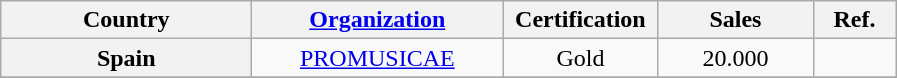<table class="wikitable plainrowheaders" style="text-align:center">
<tr>
<th style="width: 10em">Country</th>
<th style="width: 10em"><a href='#'>Organization</a></th>
<th style="width: 06em">Certification</th>
<th style="width: 06em">Sales</th>
<th style="width: 03em">Ref.</th>
</tr>
<tr>
<th scope="row">Spain</th>
<td><a href='#'>PROMUSICAE</a></td>
<td>Gold</td>
<td>20.000</td>
<td></td>
</tr>
<tr>
</tr>
</table>
